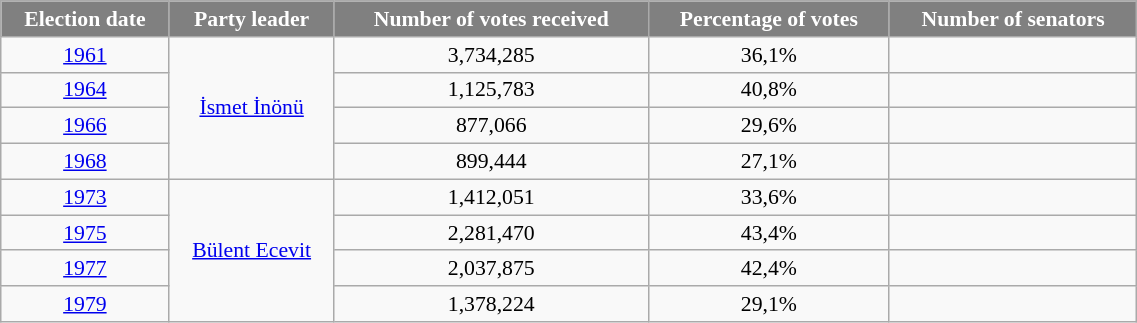<table class="wikitable" style="font-size:0.906em; width:60%; text-align:center;">
<tr>
<th style="background:gray; color:white; text-align:center;">Election date</th>
<th style="background:gray; color:white; text-align:center;">Party leader</th>
<th style="background:gray; color:white; text-align:center;">Number of votes received</th>
<th style="background:gray; color:white; text-align:center;">Percentage of votes</th>
<th style="background:gray; color:white; text-align:center;">Number of senators</th>
</tr>
<tr>
<td><a href='#'>1961</a></td>
<td rowspan="4"><a href='#'>İsmet İnönü</a></td>
<td>3,734,285</td>
<td>36,1%</td>
<td></td>
</tr>
<tr>
<td><a href='#'>1964</a></td>
<td>1,125,783</td>
<td>40,8%</td>
<td></td>
</tr>
<tr>
<td><a href='#'>1966</a></td>
<td>877,066</td>
<td>29,6%</td>
<td></td>
</tr>
<tr>
<td><a href='#'>1968</a></td>
<td>899,444</td>
<td>27,1%</td>
<td></td>
</tr>
<tr>
<td><a href='#'>1973</a></td>
<td rowspan="4"><a href='#'>Bülent Ecevit</a></td>
<td>1,412,051</td>
<td>33,6%</td>
<td></td>
</tr>
<tr>
<td><a href='#'>1975</a></td>
<td>2,281,470</td>
<td>43,4%</td>
<td></td>
</tr>
<tr>
<td><a href='#'>1977</a></td>
<td>2,037,875</td>
<td>42,4%</td>
<td></td>
</tr>
<tr>
<td><a href='#'>1979</a></td>
<td>1,378,224</td>
<td>29,1%</td>
<td></td>
</tr>
</table>
